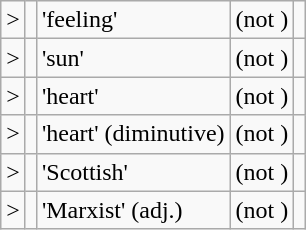<table class="wikitable">
<tr>
<td> > </td>
<td></td>
<td>'feeling'</td>
<td> (not )</td>
<td></td>
</tr>
<tr>
<td> > </td>
<td></td>
<td>'sun'</td>
<td> (not )</td>
<td></td>
</tr>
<tr>
<td> > </td>
<td></td>
<td>'heart'</td>
<td> (not )</td>
<td></td>
</tr>
<tr>
<td> > </td>
<td></td>
<td>'heart' (diminutive)</td>
<td> (not )</td>
<td></td>
</tr>
<tr>
<td> > </td>
<td></td>
<td>'Scottish'</td>
<td> (not )</td>
<td></td>
</tr>
<tr>
<td> > </td>
<td></td>
<td>'Marxist' (adj.)</td>
<td> (not )</td>
<td></td>
</tr>
</table>
